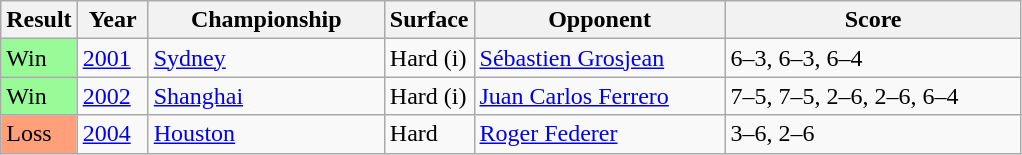<table class="sortable wikitable">
<tr>
<th style="width:40px">Result</th>
<th style="width:40px">Year</th>
<th style="width:150px">Championship</th>
<th style="width:50px">Surface</th>
<th style="width:160px">Opponent</th>
<th style="width:190px"  class="unsortable">Score</th>
</tr>
<tr>
<td style="background:#98fb98;">Win</td>
<td><a href='#'>2001</a></td>
<td><a href='#'>Sydney</a></td>
<td>Hard (i)</td>
<td> <a href='#'>Sébastien Grosjean</a></td>
<td>6–3, 6–3, 6–4</td>
</tr>
<tr>
<td style="background:#98fb98;">Win</td>
<td><a href='#'>2002</a></td>
<td><a href='#'>Shanghai</a></td>
<td>Hard (i)</td>
<td> <a href='#'>Juan Carlos Ferrero</a></td>
<td>7–5, 7–5, 2–6, 2–6, 6–4</td>
</tr>
<tr>
<td style="background:#ffa07a;">Loss</td>
<td><a href='#'>2004</a></td>
<td><a href='#'>Houston</a></td>
<td>Hard</td>
<td> <a href='#'>Roger Federer</a></td>
<td>3–6, 2–6</td>
</tr>
</table>
